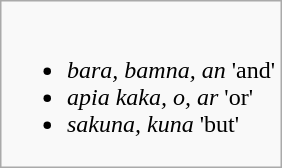<table class="wikitable" style="margin:1em auto 1em auto;">
<tr>
<td><br><ul><li><em>bara, bamna, an</em> 'and'</li><li><em>apia kaka, o, ar</em> 'or'</li><li><em>sakuna, kuna</em> 'but'</li></ul></td>
</tr>
</table>
